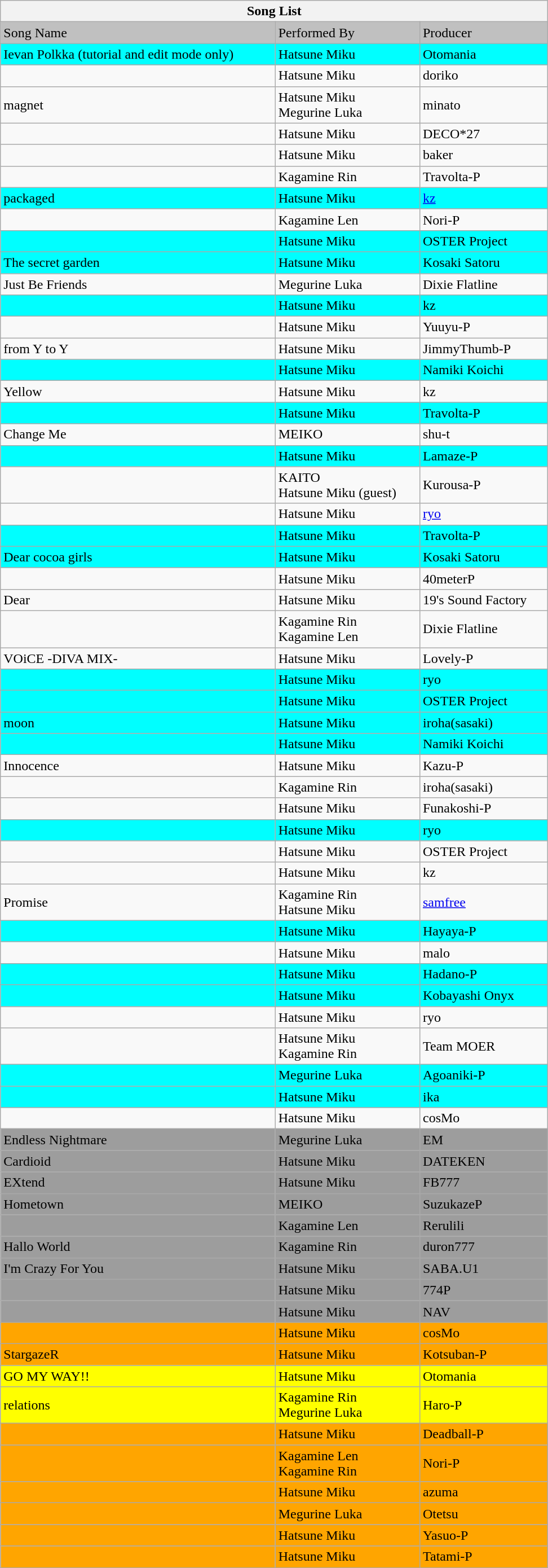<table class="wikitable">
<tr>
<th colspan="3" style="width: 40em">Song List</th>
</tr>
<tr>
<td style="background:silver; color:black">Song Name</td>
<td style="background:silver; color:black">Performed By</td>
<td style="background:silver; color:black">Producer</td>
</tr>
<tr>
<td style="background:#0ff;">Ievan Polkka (tutorial and edit mode only)</td>
<td style="background:#0ff;">Hatsune Miku</td>
<td style="background:#0ff;">Otomania</td>
</tr>
<tr>
<td></td>
<td>Hatsune Miku</td>
<td>doriko</td>
</tr>
<tr>
<td>magnet</td>
<td>Hatsune Miku<br>Megurine Luka</td>
<td>minato</td>
</tr>
<tr>
<td></td>
<td>Hatsune Miku</td>
<td>DECO*27</td>
</tr>
<tr>
<td></td>
<td>Hatsune Miku</td>
<td>baker</td>
</tr>
<tr>
<td></td>
<td>Kagamine Rin</td>
<td>Travolta-P</td>
</tr>
<tr>
<td style="background:#0ff;">packaged</td>
<td style="background:#0ff;">Hatsune Miku</td>
<td style="background:#0ff;"><a href='#'>kz</a></td>
</tr>
<tr>
<td></td>
<td>Kagamine Len</td>
<td>Nori-P</td>
</tr>
<tr>
<td style="background:#0ff;"></td>
<td style="background:#0ff;">Hatsune Miku</td>
<td style="background:#0ff;">OSTER Project</td>
</tr>
<tr>
<td style="background:#0ff;">The secret garden</td>
<td style="background:#0ff;">Hatsune Miku</td>
<td style="background:#0ff;">Kosaki Satoru</td>
</tr>
<tr>
<td>Just Be Friends</td>
<td>Megurine Luka</td>
<td>Dixie Flatline</td>
</tr>
<tr>
<td style="background:#0ff;"></td>
<td style="background:#0ff;">Hatsune Miku</td>
<td style="background:#0ff;">kz</td>
</tr>
<tr>
<td></td>
<td>Hatsune Miku</td>
<td>Yuuyu-P</td>
</tr>
<tr>
<td>from Y to Y</td>
<td>Hatsune Miku</td>
<td>JimmyThumb-P</td>
</tr>
<tr>
<td style="background:#0ff;"></td>
<td style="background:#0ff;">Hatsune Miku</td>
<td style="background:#0ff;">Namiki Koichi</td>
</tr>
<tr>
<td>Yellow</td>
<td>Hatsune Miku</td>
<td>kz</td>
</tr>
<tr>
<td style="background:#0ff;"></td>
<td style="background:#0ff;">Hatsune Miku</td>
<td style="background:#0ff;">Travolta-P</td>
</tr>
<tr>
<td>Change Me</td>
<td>MEIKO</td>
<td>shu-t</td>
</tr>
<tr>
<td style="background:#0ff;"></td>
<td style="background:#0ff;">Hatsune Miku</td>
<td style="background:#0ff;">Lamaze-P</td>
</tr>
<tr>
<td></td>
<td>KAITO<br>Hatsune Miku (guest)</td>
<td>Kurousa-P</td>
</tr>
<tr>
<td></td>
<td>Hatsune Miku</td>
<td><a href='#'>ryo</a></td>
</tr>
<tr>
<td style="background:#0ff;"></td>
<td style="background:#0ff;">Hatsune Miku</td>
<td style="background:#0ff;">Travolta-P</td>
</tr>
<tr>
<td style="background:#0ff;">Dear cocoa girls</td>
<td style="background:#0ff;">Hatsune Miku</td>
<td style="background:#0ff;">Kosaki Satoru</td>
</tr>
<tr>
<td></td>
<td>Hatsune Miku</td>
<td>40meterP</td>
</tr>
<tr>
<td>Dear</td>
<td>Hatsune Miku</td>
<td>19's Sound Factory</td>
</tr>
<tr>
<td></td>
<td>Kagamine Rin<br>Kagamine Len</td>
<td>Dixie Flatline</td>
</tr>
<tr>
<td>VOiCE -DIVA MIX-</td>
<td>Hatsune Miku</td>
<td>Lovely-P</td>
</tr>
<tr>
<td style="background:#0ff;"></td>
<td style="background:#0ff;">Hatsune Miku</td>
<td style="background:#0ff;">ryo</td>
</tr>
<tr>
<td style="background:#0ff;"></td>
<td style="background:#0ff;">Hatsune Miku</td>
<td style="background:#0ff;">OSTER Project</td>
</tr>
<tr>
<td style="background:#0ff;">moon</td>
<td style="background:#0ff;">Hatsune Miku</td>
<td style="background:#0ff;">iroha(sasaki)</td>
</tr>
<tr>
<td style="background:#0ff;"></td>
<td style="background:#0ff;">Hatsune Miku</td>
<td style="background:#0ff;">Namiki Koichi</td>
</tr>
<tr>
<td>Innocence</td>
<td>Hatsune Miku</td>
<td>Kazu-P</td>
</tr>
<tr>
<td></td>
<td>Kagamine Rin</td>
<td>iroha(sasaki)</td>
</tr>
<tr>
<td></td>
<td>Hatsune Miku</td>
<td>Funakoshi-P</td>
</tr>
<tr>
<td style="background:#0ff;"></td>
<td style="background:#0ff;">Hatsune Miku</td>
<td style="background:#0ff;">ryo</td>
</tr>
<tr>
<td></td>
<td>Hatsune Miku</td>
<td>OSTER Project</td>
</tr>
<tr>
<td></td>
<td>Hatsune Miku</td>
<td>kz</td>
</tr>
<tr>
<td>Promise</td>
<td>Kagamine Rin<br>Hatsune Miku</td>
<td><a href='#'>samfree</a></td>
</tr>
<tr>
<td style="background:#0ff;"></td>
<td style="background:#0ff;">Hatsune Miku</td>
<td style="background:#0ff;">Hayaya-P</td>
</tr>
<tr>
<td></td>
<td>Hatsune Miku</td>
<td>malo</td>
</tr>
<tr>
<td style="background:#0ff;"></td>
<td style="background:#0ff;">Hatsune Miku</td>
<td style="background:#0ff;">Hadano-P</td>
</tr>
<tr>
<td style="background:#0ff;"></td>
<td style="background:#0ff;">Hatsune Miku</td>
<td style="background:#0ff;">Kobayashi Onyx</td>
</tr>
<tr>
<td></td>
<td>Hatsune Miku</td>
<td>ryo</td>
</tr>
<tr>
<td></td>
<td>Hatsune Miku<br>Kagamine Rin</td>
<td>Team MOER</td>
</tr>
<tr>
<td style="background:#0ff;"></td>
<td style="background:#0ff;">Megurine Luka</td>
<td style="background:#0ff;">Agoaniki-P</td>
</tr>
<tr>
<td style="background:#0ff;"></td>
<td style="background:#0ff;">Hatsune Miku</td>
<td style="background:#0ff;">ika</td>
</tr>
<tr>
<td></td>
<td>Hatsune Miku</td>
<td>cosMo</td>
</tr>
<tr>
<td style="background:#9D9D9D">Endless Nightmare</td>
<td style="background:#9D9D9D">Megurine Luka</td>
<td style="background:#9D9D9D">EM</td>
</tr>
<tr>
<td style="background:#9D9D9D">Cardioid</td>
<td style="background:#9D9D9D">Hatsune Miku</td>
<td style="background:#9D9D9D">DATEKEN</td>
</tr>
<tr>
<td style="background:#9D9D9D">EXtend</td>
<td style="background:#9D9D9D">Hatsune Miku</td>
<td style="background:#9D9D9D">FB777</td>
</tr>
<tr>
<td style="background:#9D9D9D">Hometown</td>
<td style="background:#9D9D9D">MEIKO</td>
<td style="background:#9D9D9D">SuzukazeP</td>
</tr>
<tr>
<td style="background:#9D9D9D"></td>
<td style="background:#9D9D9D">Kagamine Len</td>
<td style="background:#9D9D9D">Rerulili</td>
</tr>
<tr>
<td style="background:#9D9D9D">Hallo World</td>
<td style="background:#9D9D9D">Kagamine Rin</td>
<td style="background:#9D9D9D">duron777</td>
</tr>
<tr>
<td style="background:#9D9D9D">I'm Crazy For You</td>
<td style="background:#9D9D9D">Hatsune Miku</td>
<td style="background:#9D9D9D">SABA.U1</td>
</tr>
<tr>
<td style="background:#9D9D9D"></td>
<td style="background:#9D9D9D">Hatsune Miku</td>
<td style="background:#9D9D9D">774P</td>
</tr>
<tr>
<td style="background:#9D9D9D"></td>
<td style="background:#9D9D9D">Hatsune Miku</td>
<td style="background:#9D9D9D">NAV</td>
</tr>
<tr>
<td style="background:#FFA500"></td>
<td style="background:#FFA500">Hatsune Miku</td>
<td style="background:#FFA500">cosMo</td>
</tr>
<tr>
<td style="background:#FFA500">StargazeR</td>
<td style="background:#FFA500">Hatsune Miku</td>
<td style="background:#FFA500">Kotsuban-P</td>
</tr>
<tr>
<td style="background:yellow">GO MY WAY!!</td>
<td style="background:yellow">Hatsune Miku</td>
<td style="background:yellow">Otomania</td>
</tr>
<tr>
<td style="background:yellow">relations</td>
<td style="background:yellow">Kagamine Rin<br>Megurine Luka</td>
<td style="background:yellow">Haro-P</td>
</tr>
<tr>
<td style="background:#FFA500"></td>
<td style="background:#FFA500">Hatsune Miku</td>
<td style="background:#FFA500">Deadball-P</td>
</tr>
<tr>
<td style="background:#FFA500"></td>
<td style="background:#FFA500">Kagamine Len<br>Kagamine Rin</td>
<td style="background:#FFA500">Nori-P</td>
</tr>
<tr>
<td style="background:#FFA500"></td>
<td style="background:#FFA500">Hatsune Miku</td>
<td style="background:#FFA500">azuma</td>
</tr>
<tr>
<td style="background:#FFA500"></td>
<td style="background:#FFA500">Megurine Luka</td>
<td style="background:#FFA500">Otetsu</td>
</tr>
<tr>
<td style="background:#FFA500"></td>
<td style="background:#FFA500">Hatsune Miku</td>
<td style="background:#FFA500">Yasuo-P</td>
</tr>
<tr>
<td style="background:#FFA500"></td>
<td style="background:#FFA500">Hatsune Miku</td>
<td style="background:#FFA500">Tatami-P</td>
</tr>
</table>
